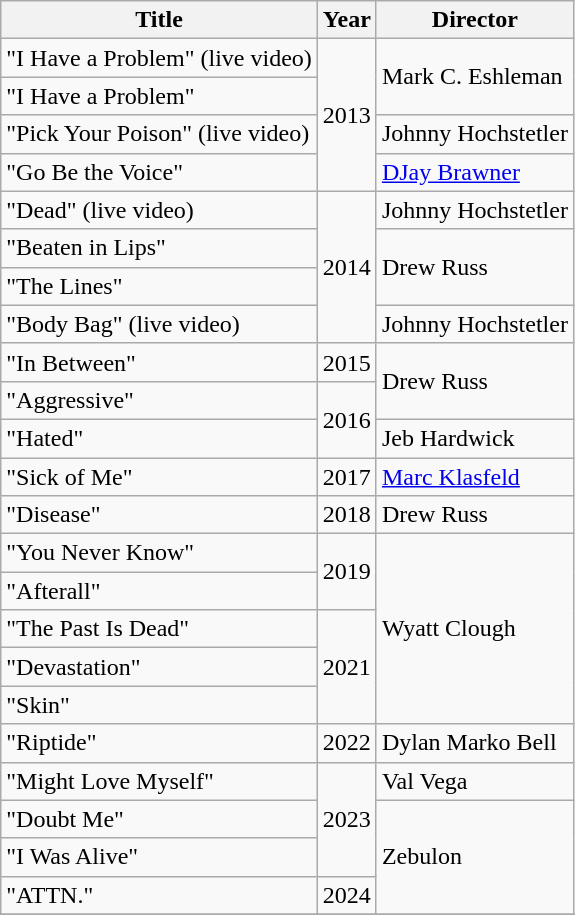<table class="wikitable plainrowheaders">
<tr>
<th>Title</th>
<th>Year</th>
<th>Director</th>
</tr>
<tr>
<td scope="row">"I Have a Problem" (live video)</td>
<td rowspan="4">2013</td>
<td rowspan="2">Mark C. Eshleman</td>
</tr>
<tr>
<td scope="row">"I Have a Problem"</td>
</tr>
<tr>
<td scope="row">"Pick Your Poison" (live video)</td>
<td>Johnny Hochstetler</td>
</tr>
<tr>
<td scope="row">"Go Be the Voice"</td>
<td><a href='#'>DJay Brawner</a></td>
</tr>
<tr>
<td scope="row">"Dead" (live video)</td>
<td rowspan="4">2014</td>
<td>Johnny Hochstetler</td>
</tr>
<tr>
<td scope="row">"Beaten in Lips"</td>
<td rowspan="2">Drew Russ</td>
</tr>
<tr>
<td scope="row">"The Lines"</td>
</tr>
<tr>
<td scope="row">"Body Bag" (live video)</td>
<td>Johnny Hochstetler</td>
</tr>
<tr>
<td scope="row">"In Between"</td>
<td>2015</td>
<td rowspan="2">Drew Russ</td>
</tr>
<tr>
<td scope="row">"Aggressive"</td>
<td rowspan="2">2016</td>
</tr>
<tr>
<td scope="row">"Hated"</td>
<td>Jeb Hardwick</td>
</tr>
<tr>
<td scope="row">"Sick of Me"</td>
<td>2017</td>
<td><a href='#'>Marc Klasfeld</a></td>
</tr>
<tr>
<td scope="row">"Disease"</td>
<td>2018</td>
<td>Drew Russ</td>
</tr>
<tr>
<td scope="row">"You Never Know"</td>
<td rowspan="2">2019</td>
<td rowspan="5">Wyatt Clough</td>
</tr>
<tr>
<td scope="row">"Afterall"</td>
</tr>
<tr>
<td scope="row">"The Past Is Dead"</td>
<td rowspan="3">2021</td>
</tr>
<tr>
<td scope="row">"Devastation"</td>
</tr>
<tr>
<td scope="row">"Skin"</td>
</tr>
<tr>
<td scope="row">"Riptide"</td>
<td>2022</td>
<td>Dylan Marko Bell</td>
</tr>
<tr>
<td scope="row">"Might Love Myself"</td>
<td rowspan="3">2023</td>
<td>Val Vega</td>
</tr>
<tr>
<td scope="row">"Doubt Me"</td>
<td rowspan="3">Zebulon</td>
</tr>
<tr>
<td scope="row">"I Was Alive"</td>
</tr>
<tr>
<td scope="row">"ATTN."</td>
<td>2024</td>
</tr>
<tr>
</tr>
</table>
